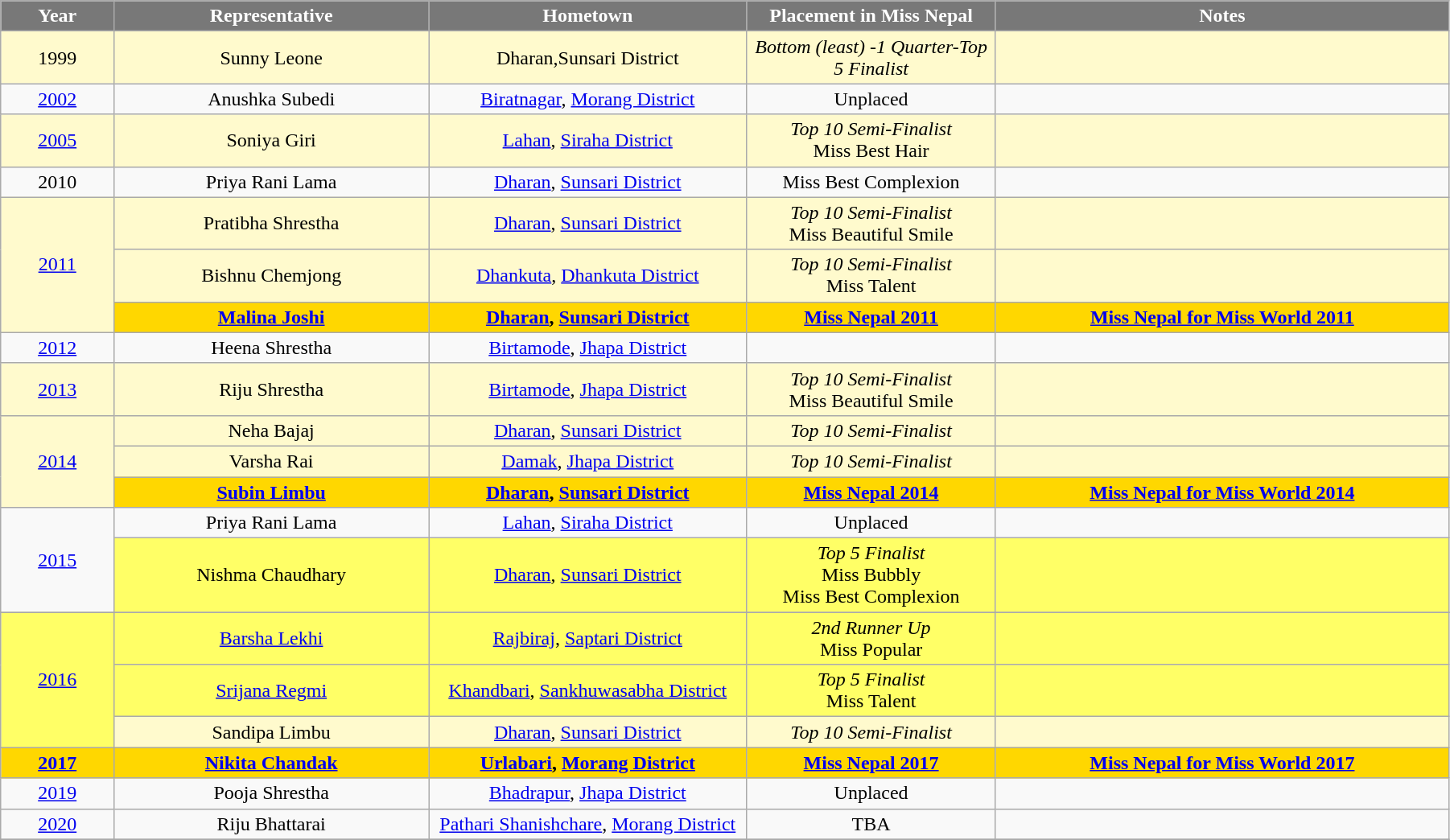<table class="wikitable" style="width:95%;text-align:center">
<tr>
<th width="30" style="background-color:#787878;color:#FFFFFF;">Year</th>
<th width="100" style="background-color:#787878;color:#FFFFFF;">Representative</th>
<th width="30" style="background-color:#787878;color:#FFFFFF;">Hometown</th>
<th width="30" style="background-color:#787878;color:#FFFFFF;">Placement in Miss Nepal</th>
<th width="150" style="background-color:#787878;color:#FFFFFF;">Notes</th>
</tr>
<tr style="background-color:#FFFACD">
<td>1999</td>
<td>Sunny Leone</td>
<td>Dharan,Sunsari District</td>
<td><em>Bottom (least) -1 Quarter-Top 5 Finalist</em></td>
<td></td>
</tr>
<tr>
<td><a href='#'>2002</a></td>
<td>Anushka Subedi</td>
<td><a href='#'>Biratnagar</a>, <a href='#'>Morang District</a></td>
<td>Unplaced</td>
<td></td>
</tr>
<tr style="background-color:#FFFACD">
<td><a href='#'>2005</a></td>
<td>Soniya Giri</td>
<td><a href='#'>Lahan</a>, <a href='#'>Siraha District</a></td>
<td><em>Top 10 Semi-Finalist</em> <br> Miss Best Hair</td>
<td></td>
</tr>
<tr>
<td>2010</td>
<td>Priya Rani Lama</td>
<td><a href='#'>Dharan</a>, <a href='#'>Sunsari District</a></td>
<td>Miss Best Complexion</td>
<td></td>
</tr>
<tr style="background-color:#FFFACD">
<td rowspan="3" style="text-align"><a href='#'>2011</a></td>
<td>Pratibha Shrestha</td>
<td><a href='#'>Dharan</a>, <a href='#'>Sunsari District</a></td>
<td><em>Top 10 Semi-Finalist</em> <br> Miss Beautiful Smile</td>
<td></td>
</tr>
<tr style="background-color:#FFFACD">
<td>Bishnu Chemjong</td>
<td><a href='#'>Dhankuta</a>, <a href='#'>Dhankuta District</a></td>
<td><em>Top 10 Semi-Finalist</em> <br> Miss Talent</td>
<td></td>
</tr>
<tr style="background-color:GOLD; font-weight: bold">
<td><a href='#'>Malina Joshi</a></td>
<td><a href='#'>Dharan</a>, <a href='#'>Sunsari District</a></td>
<td><a href='#'>Miss Nepal 2011</a></td>
<td><a href='#'>Miss Nepal for Miss World 2011</a></td>
</tr>
<tr>
<td><a href='#'>2012</a></td>
<td>Heena Shrestha</td>
<td><a href='#'>Birtamode</a>, <a href='#'>Jhapa District</a></td>
<td></td>
<td></td>
</tr>
<tr style="background-color:#FFFACD">
<td><a href='#'>2013</a></td>
<td>Riju Shrestha</td>
<td><a href='#'>Birtamode</a>, <a href='#'>Jhapa District</a></td>
<td><em>Top 10 Semi-Finalist</em> <br> Miss Beautiful Smile</td>
<td></td>
</tr>
<tr style="background-color:#FFFACD">
<td rowspan="3" style="text-align"><a href='#'>2014</a></td>
<td>Neha Bajaj</td>
<td><a href='#'>Dharan</a>, <a href='#'>Sunsari District</a></td>
<td><em>Top 10 Semi-Finalist</em></td>
<td></td>
</tr>
<tr style="background-color:#FFFACD">
<td>Varsha Rai</td>
<td><a href='#'>Damak</a>, <a href='#'>Jhapa District</a></td>
<td><em>Top 10 Semi-Finalist</em></td>
<td></td>
</tr>
<tr style="background-color:GOLD; font-weight: bold">
<td><a href='#'>Subin Limbu</a></td>
<td><a href='#'>Dharan</a>, <a href='#'>Sunsari District</a></td>
<td><strong><a href='#'>Miss Nepal 2014</a></strong></td>
<td><a href='#'>Miss Nepal for Miss World 2014</a></td>
</tr>
<tr>
<td rowspan="2" style="text-align"><a href='#'>2015</a></td>
<td>Priya Rani Lama</td>
<td><a href='#'>Lahan</a>, <a href='#'>Siraha District</a></td>
<td>Unplaced</td>
<td></td>
</tr>
<tr style="background-color:#FFFF66">
<td>Nishma Chaudhary</td>
<td><a href='#'>Dharan</a>, <a href='#'>Sunsari District</a></td>
<td><em>Top 5 Finalist</em> <br> Miss Bubbly <br> Miss Best Complexion</td>
<td></td>
</tr>
<tr>
</tr>
<tr style="background-color:#FFFF66">
<td rowspan="3" style="text-align"><a href='#'>2016</a></td>
<td><a href='#'>Barsha Lekhi</a></td>
<td><a href='#'>Rajbiraj</a>, <a href='#'>Saptari District</a></td>
<td><em>2nd Runner Up</em><br> Miss Popular</td>
<td></td>
</tr>
<tr style="background-color:#FFFF66">
<td><a href='#'>Srijana Regmi</a></td>
<td><a href='#'>Khandbari</a>, <a href='#'>Sankhuwasabha District</a></td>
<td><em>Top 5 Finalist</em><br> Miss Talent</td>
<td></td>
</tr>
<tr style="background-color:#FFFACD">
<td>Sandipa Limbu</td>
<td><a href='#'>Dharan</a>, <a href='#'>Sunsari District</a></td>
<td><em>Top 10 Semi-Finalist</em></td>
<td></td>
</tr>
<tr style="background-color:GOLD; font-weight: bold">
<td><a href='#'>2017</a></td>
<td><a href='#'>Nikita Chandak</a></td>
<td><a href='#'>Urlabari</a>, <a href='#'>Morang District</a></td>
<td><strong><a href='#'>Miss Nepal 2017</a></strong></td>
<td><a href='#'>Miss Nepal for Miss World 2017</a></td>
</tr>
<tr>
<td><a href='#'>2019</a></td>
<td>Pooja Shrestha</td>
<td><a href='#'>Bhadrapur</a>, <a href='#'>Jhapa District</a></td>
<td>Unplaced</td>
<td></td>
</tr>
<tr>
<td><a href='#'>2020</a></td>
<td>Riju Bhattarai</td>
<td><a href='#'>Pathari Shanishchare</a>, <a href='#'>Morang District </a></td>
<td>TBA</td>
<td></td>
</tr>
<tr>
</tr>
</table>
